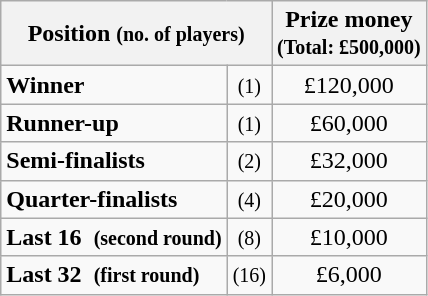<table class="wikitable">
<tr>
<th colspan=2>Position <small>(no. of players)</small></th>
<th>Prize money<br><small>(Total: £500,000)</small></th>
</tr>
<tr>
<td><strong>Winner</strong></td>
<td align=center><small>(1)</small></td>
<td align=center>£120,000</td>
</tr>
<tr>
<td><strong>Runner-up</strong></td>
<td align=center><small>(1)</small></td>
<td align=center>£60,000</td>
</tr>
<tr>
<td><strong>Semi-finalists</strong></td>
<td align=center><small>(2)</small></td>
<td align=center>£32,000</td>
</tr>
<tr>
<td><strong>Quarter-finalists</strong></td>
<td align=center><small>(4)</small></td>
<td align=center>£20,000</td>
</tr>
<tr>
<td><strong>Last 16  <small>(second round)</small></strong></td>
<td align=center><small>(8)</small></td>
<td align=center>£10,000</td>
</tr>
<tr>
<td><strong>Last 32  <small>(first round)</small></strong></td>
<td align=center><small>(16)</small></td>
<td align=center>£6,000</td>
</tr>
</table>
